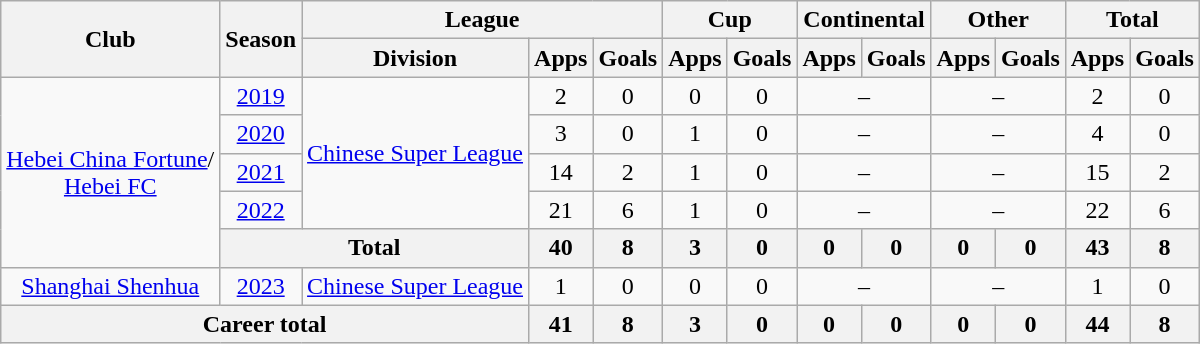<table class="wikitable" style="text-align: center">
<tr>
<th rowspan="2">Club</th>
<th rowspan="2">Season</th>
<th colspan="3">League</th>
<th colspan="2">Cup</th>
<th colspan="2">Continental</th>
<th colspan="2">Other</th>
<th colspan="2">Total</th>
</tr>
<tr>
<th>Division</th>
<th>Apps</th>
<th>Goals</th>
<th>Apps</th>
<th>Goals</th>
<th>Apps</th>
<th>Goals</th>
<th>Apps</th>
<th>Goals</th>
<th>Apps</th>
<th>Goals</th>
</tr>
<tr>
<td rowspan=5><a href='#'>Hebei China Fortune</a>/<br><a href='#'>Hebei FC</a></td>
<td><a href='#'>2019</a></td>
<td rowspan=4><a href='#'>Chinese Super League</a></td>
<td>2</td>
<td>0</td>
<td>0</td>
<td>0</td>
<td colspan="2">–</td>
<td colspan="2">–</td>
<td>2</td>
<td>0</td>
</tr>
<tr>
<td><a href='#'>2020</a></td>
<td>3</td>
<td>0</td>
<td>1</td>
<td>0</td>
<td colspan="2">–</td>
<td colspan="2">–</td>
<td>4</td>
<td>0</td>
</tr>
<tr>
<td><a href='#'>2021</a></td>
<td>14</td>
<td>2</td>
<td>1</td>
<td>0</td>
<td colspan="2">–</td>
<td colspan="2">–</td>
<td>15</td>
<td>2</td>
</tr>
<tr>
<td><a href='#'>2022</a></td>
<td>21</td>
<td>6</td>
<td>1</td>
<td>0</td>
<td colspan="2">–</td>
<td colspan="2">–</td>
<td>22</td>
<td>6</td>
</tr>
<tr>
<th colspan=2>Total</th>
<th>40</th>
<th>8</th>
<th>3</th>
<th>0</th>
<th>0</th>
<th>0</th>
<th>0</th>
<th>0</th>
<th>43</th>
<th>8</th>
</tr>
<tr>
<td><a href='#'>Shanghai Shenhua</a></td>
<td><a href='#'>2023</a></td>
<td><a href='#'>Chinese Super League</a></td>
<td>1</td>
<td>0</td>
<td>0</td>
<td>0</td>
<td colspan="2">–</td>
<td colspan="2">–</td>
<td>1</td>
<td>0</td>
</tr>
<tr>
<th colspan=3>Career total</th>
<th>41</th>
<th>8</th>
<th>3</th>
<th>0</th>
<th>0</th>
<th>0</th>
<th>0</th>
<th>0</th>
<th>44</th>
<th>8</th>
</tr>
</table>
